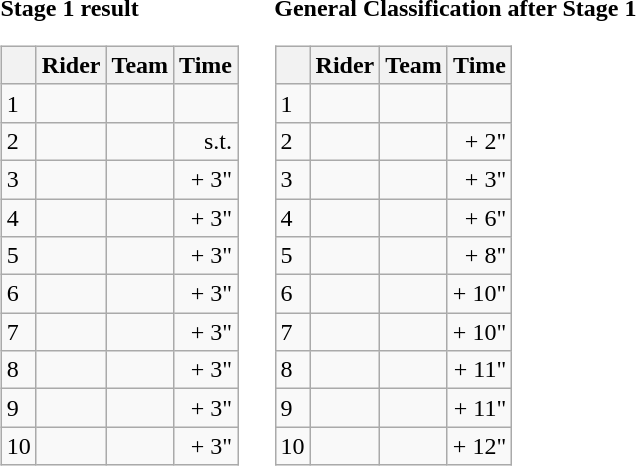<table>
<tr>
<td><strong>Stage 1 result</strong><br><table class="wikitable">
<tr>
<th></th>
<th>Rider</th>
<th>Team</th>
<th>Time</th>
</tr>
<tr>
<td>1</td>
<td></td>
<td></td>
<td align="right"></td>
</tr>
<tr>
<td>2</td>
<td></td>
<td></td>
<td align="right">s.t.</td>
</tr>
<tr>
<td>3</td>
<td></td>
<td></td>
<td align="right">+ 3"</td>
</tr>
<tr>
<td>4</td>
<td></td>
<td></td>
<td align="right">+ 3"</td>
</tr>
<tr>
<td>5</td>
<td></td>
<td></td>
<td align="right">+ 3"</td>
</tr>
<tr>
<td>6</td>
<td></td>
<td></td>
<td align="right">+ 3"</td>
</tr>
<tr>
<td>7</td>
<td></td>
<td></td>
<td align="right">+ 3"</td>
</tr>
<tr>
<td>8</td>
<td></td>
<td></td>
<td align="right">+ 3"</td>
</tr>
<tr>
<td>9</td>
<td></td>
<td></td>
<td align="right">+ 3"</td>
</tr>
<tr>
<td>10</td>
<td></td>
<td></td>
<td align="right">+ 3"</td>
</tr>
</table>
</td>
<td></td>
<td><strong>General Classification after Stage 1</strong><br><table class="wikitable">
<tr>
<th></th>
<th>Rider</th>
<th>Team</th>
<th>Time</th>
</tr>
<tr>
<td>1</td>
<td> </td>
<td></td>
<td align="right"></td>
</tr>
<tr>
<td>2</td>
<td></td>
<td></td>
<td align="right">+ 2"</td>
</tr>
<tr>
<td>3</td>
<td></td>
<td></td>
<td align="right">+ 3"</td>
</tr>
<tr>
<td>4</td>
<td></td>
<td></td>
<td align="right">+ 6"</td>
</tr>
<tr>
<td>5</td>
<td></td>
<td></td>
<td align="right">+ 8"</td>
</tr>
<tr>
<td>6</td>
<td></td>
<td></td>
<td align="right">+ 10"</td>
</tr>
<tr>
<td>7</td>
<td></td>
<td></td>
<td align="right">+ 10"</td>
</tr>
<tr>
<td>8</td>
<td></td>
<td></td>
<td align="right">+ 11"</td>
</tr>
<tr>
<td>9</td>
<td></td>
<td></td>
<td align="right">+ 11"</td>
</tr>
<tr>
<td>10</td>
<td></td>
<td></td>
<td align="right">+ 12"</td>
</tr>
</table>
</td>
</tr>
</table>
